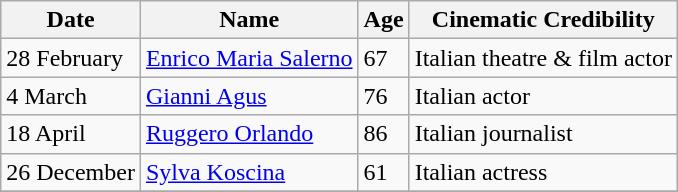<table class="wikitable">
<tr ">
<th>Date</th>
<th>Name</th>
<th>Age</th>
<th>Cinematic Credibility</th>
</tr>
<tr>
<td>28 February</td>
<td><a href='#'>Enrico Maria Salerno</a></td>
<td>67</td>
<td>Italian theatre & film actor</td>
</tr>
<tr>
<td>4 March</td>
<td><a href='#'>Gianni Agus</a></td>
<td>76</td>
<td>Italian actor</td>
</tr>
<tr>
<td>18 April</td>
<td><a href='#'>Ruggero Orlando</a></td>
<td>86</td>
<td>Italian journalist</td>
</tr>
<tr>
<td>26 December</td>
<td><a href='#'>Sylva Koscina</a></td>
<td>61</td>
<td>Italian actress</td>
</tr>
<tr>
</tr>
</table>
